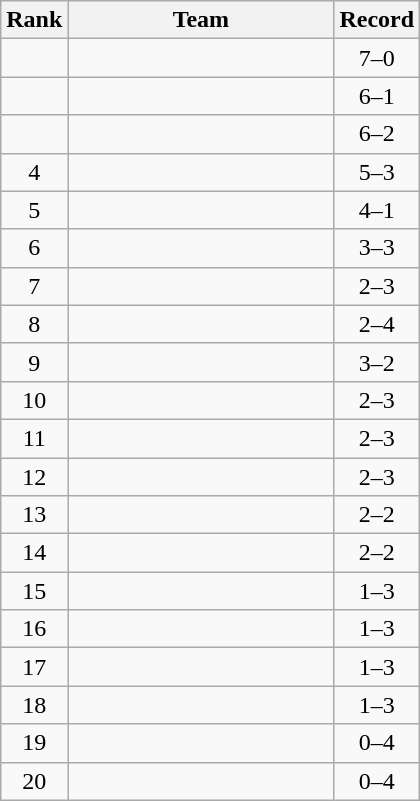<table class="wikitable" style="text-align: center;">
<tr>
<th>Rank</th>
<th width=170>Team</th>
<th>Record</th>
</tr>
<tr>
<td></td>
<td align=left></td>
<td>7–0</td>
</tr>
<tr>
<td></td>
<td align=left></td>
<td>6–1</td>
</tr>
<tr>
<td></td>
<td align=left></td>
<td>6–2</td>
</tr>
<tr>
<td>4</td>
<td align=left></td>
<td>5–3</td>
</tr>
<tr>
<td>5</td>
<td align=left></td>
<td>4–1</td>
</tr>
<tr>
<td>6</td>
<td align=left></td>
<td>3–3</td>
</tr>
<tr>
<td>7</td>
<td align=left></td>
<td>2–3</td>
</tr>
<tr>
<td>8</td>
<td align=left></td>
<td>2–4</td>
</tr>
<tr>
<td>9</td>
<td align=left></td>
<td>3–2</td>
</tr>
<tr>
<td>10</td>
<td align=left></td>
<td>2–3</td>
</tr>
<tr>
<td>11</td>
<td align=left></td>
<td>2–3</td>
</tr>
<tr>
<td>12</td>
<td align=left></td>
<td>2–3</td>
</tr>
<tr>
<td>13</td>
<td align=left></td>
<td>2–2</td>
</tr>
<tr>
<td>14</td>
<td align=left></td>
<td>2–2</td>
</tr>
<tr>
<td>15</td>
<td align=left></td>
<td>1–3</td>
</tr>
<tr>
<td>16</td>
<td align=left></td>
<td>1–3</td>
</tr>
<tr>
<td>17</td>
<td align=left></td>
<td>1–3</td>
</tr>
<tr>
<td>18</td>
<td align=left></td>
<td>1–3</td>
</tr>
<tr>
<td>19</td>
<td align=left></td>
<td>0–4</td>
</tr>
<tr>
<td>20</td>
<td align=left></td>
<td>0–4</td>
</tr>
</table>
